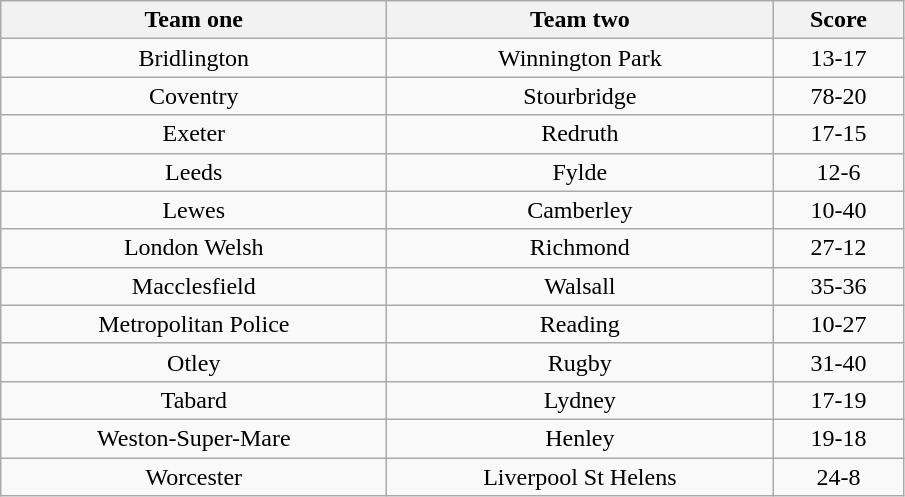<table class="wikitable" style="text-align: center">
<tr>
<th width=250>Team one</th>
<th width=250>Team two</th>
<th width=80>Score</th>
</tr>
<tr>
<td>Bridlington</td>
<td>Winnington Park</td>
<td>13-17</td>
</tr>
<tr>
<td>Coventry</td>
<td>Stourbridge</td>
<td>78-20</td>
</tr>
<tr>
<td>Exeter</td>
<td>Redruth</td>
<td>17-15</td>
</tr>
<tr>
<td>Leeds</td>
<td>Fylde</td>
<td>12-6</td>
</tr>
<tr>
<td>Lewes</td>
<td>Camberley</td>
<td>10-40</td>
</tr>
<tr>
<td>London Welsh</td>
<td>Richmond</td>
<td>27-12</td>
</tr>
<tr>
<td>Macclesfield</td>
<td>Walsall</td>
<td>35-36</td>
</tr>
<tr>
<td>Metropolitan Police</td>
<td>Reading</td>
<td>10-27</td>
</tr>
<tr>
<td>Otley</td>
<td>Rugby</td>
<td>31-40</td>
</tr>
<tr>
<td>Tabard</td>
<td>Lydney</td>
<td>17-19</td>
</tr>
<tr>
<td>Weston-Super-Mare</td>
<td>Henley</td>
<td>19-18</td>
</tr>
<tr>
<td>Worcester</td>
<td>Liverpool St Helens</td>
<td>24-8</td>
</tr>
</table>
